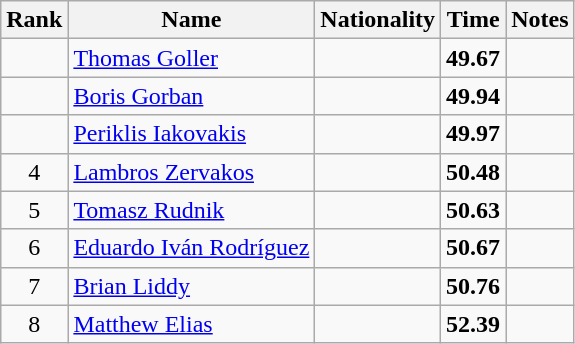<table class="wikitable sortable" style="text-align:center">
<tr>
<th>Rank</th>
<th>Name</th>
<th>Nationality</th>
<th>Time</th>
<th>Notes</th>
</tr>
<tr>
<td></td>
<td align=left><a href='#'>Thomas Goller</a></td>
<td align=left></td>
<td><strong>49.67</strong></td>
<td></td>
</tr>
<tr>
<td></td>
<td align=left><a href='#'>Boris Gorban</a></td>
<td align=left></td>
<td><strong>49.94</strong></td>
<td></td>
</tr>
<tr>
<td></td>
<td align=left><a href='#'>Periklis Iakovakis</a></td>
<td align=left></td>
<td><strong>49.97</strong></td>
<td></td>
</tr>
<tr>
<td>4</td>
<td align=left><a href='#'>Lambros Zervakos</a></td>
<td align=left></td>
<td><strong>50.48</strong></td>
<td></td>
</tr>
<tr>
<td>5</td>
<td align=left><a href='#'>Tomasz Rudnik</a></td>
<td align=left></td>
<td><strong>50.63</strong></td>
<td></td>
</tr>
<tr>
<td>6</td>
<td align=left><a href='#'>Eduardo Iván Rodríguez</a></td>
<td align=left></td>
<td><strong>50.67</strong></td>
<td></td>
</tr>
<tr>
<td>7</td>
<td align=left><a href='#'>Brian Liddy</a></td>
<td align=left></td>
<td><strong>50.76</strong></td>
<td></td>
</tr>
<tr>
<td>8</td>
<td align=left><a href='#'>Matthew Elias</a></td>
<td align=left></td>
<td><strong>52.39</strong></td>
<td></td>
</tr>
</table>
